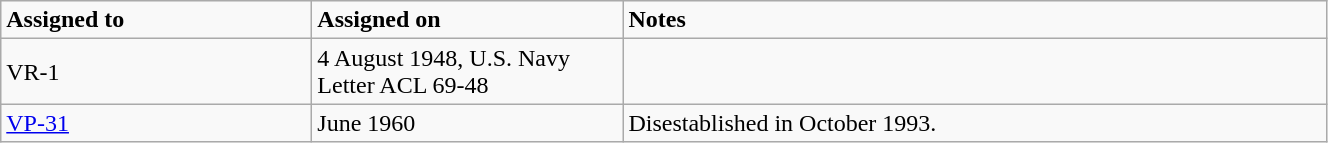<table class="wikitable" style="width: 70%;">
<tr>
<td style="width: 200px;"><strong>Assigned to</strong></td>
<td style="width: 200px;"><strong>Assigned on</strong></td>
<td><strong>Notes</strong></td>
</tr>
<tr>
<td>VR-1</td>
<td>4 August 1948, U.S. Navy Letter ACL 69-48</td>
<td></td>
</tr>
<tr>
<td><a href='#'>VP-31</a></td>
<td>June 1960</td>
<td>Disestablished in October 1993.</td>
</tr>
</table>
